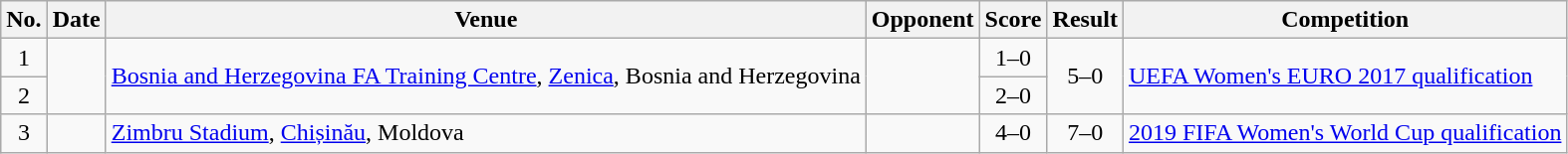<table class="wikitable sortable">
<tr>
<th scope="col">No.</th>
<th scope="col">Date</th>
<th scope="col">Venue</th>
<th scope="col">Opponent</th>
<th scope="col">Score</th>
<th scope="col">Result</th>
<th scope="col">Competition</th>
</tr>
<tr>
<td align="center">1</td>
<td rowspan="2"></td>
<td rowspan="2"><a href='#'>Bosnia and Herzegovina FA Training Centre</a>, <a href='#'>Zenica</a>, Bosnia and Herzegovina</td>
<td rowspan="2"></td>
<td align="center">1–0</td>
<td rowspan="2" align="center">5–0</td>
<td rowspan="2"><a href='#'>UEFA Women's EURO 2017 qualification</a></td>
</tr>
<tr>
<td align="center">2</td>
<td align="center">2–0</td>
</tr>
<tr>
<td align="center">3</td>
<td></td>
<td><a href='#'>Zimbru Stadium</a>, <a href='#'>Chișinău</a>, Moldova</td>
<td></td>
<td align="center">4–0</td>
<td align="center">7–0</td>
<td><a href='#'>2019 FIFA Women's World Cup qualification</a></td>
</tr>
</table>
